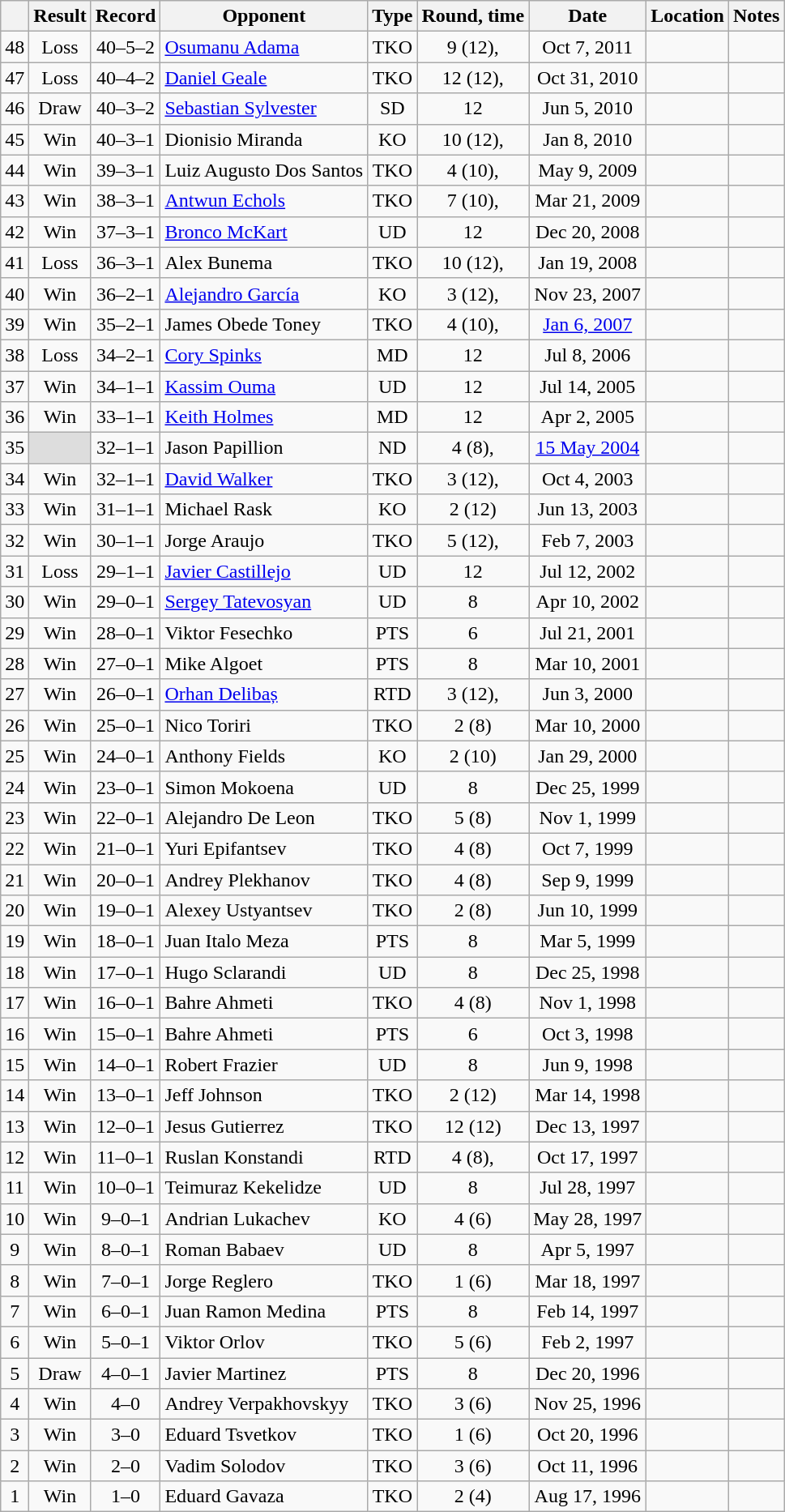<table class="wikitable" style="text-align:center">
<tr>
<th></th>
<th>Result</th>
<th>Record</th>
<th>Opponent</th>
<th>Type</th>
<th>Round, time</th>
<th>Date</th>
<th>Location</th>
<th>Notes</th>
</tr>
<tr>
<td>48</td>
<td>Loss</td>
<td>40–5–2 </td>
<td align=left><a href='#'>Osumanu Adama</a></td>
<td>TKO</td>
<td>9 (12), </td>
<td>Oct 7, 2011</td>
<td align=left></td>
<td align=left></td>
</tr>
<tr>
<td>47</td>
<td>Loss</td>
<td>40–4–2 </td>
<td align=left><a href='#'>Daniel Geale</a></td>
<td>TKO</td>
<td>12 (12), </td>
<td>Oct 31, 2010</td>
<td align=left></td>
<td align=left></td>
</tr>
<tr>
<td>46</td>
<td>Draw</td>
<td>40–3–2 </td>
<td align=left><a href='#'>Sebastian Sylvester</a></td>
<td>SD</td>
<td>12</td>
<td>Jun 5, 2010</td>
<td align=left></td>
<td align=left></td>
</tr>
<tr>
<td>45</td>
<td>Win</td>
<td>40–3–1 </td>
<td align=left>Dionisio Miranda</td>
<td>KO</td>
<td>10 (12), </td>
<td>Jan 8, 2010</td>
<td align=left></td>
<td align=left></td>
</tr>
<tr>
<td>44</td>
<td>Win</td>
<td>39–3–1 </td>
<td align=left>Luiz Augusto Dos Santos</td>
<td>TKO</td>
<td>4 (10), </td>
<td>May 9, 2009</td>
<td align=left></td>
<td align=left></td>
</tr>
<tr>
<td>43</td>
<td>Win</td>
<td>38–3–1 </td>
<td align=left><a href='#'>Antwun Echols</a></td>
<td>TKO</td>
<td>7 (10), </td>
<td>Mar 21, 2009</td>
<td align=left></td>
<td align=left></td>
</tr>
<tr>
<td>42</td>
<td>Win</td>
<td>37–3–1 </td>
<td align=left><a href='#'>Bronco McKart</a></td>
<td>UD</td>
<td>12</td>
<td>Dec 20, 2008</td>
<td align=left></td>
<td align=left></td>
</tr>
<tr>
<td>41</td>
<td>Loss</td>
<td>36–3–1 </td>
<td align=left>Alex Bunema</td>
<td>TKO</td>
<td>10 (12), </td>
<td>Jan 19, 2008</td>
<td align=left></td>
<td align=left></td>
</tr>
<tr>
<td>40</td>
<td>Win</td>
<td>36–2–1 </td>
<td align=left><a href='#'>Alejandro García</a></td>
<td>KO</td>
<td>3 (12), </td>
<td>Nov 23, 2007</td>
<td align=left></td>
<td align=left></td>
</tr>
<tr>
<td>39</td>
<td>Win</td>
<td>35–2–1 </td>
<td align=left>James Obede Toney</td>
<td>TKO</td>
<td>4 (10), </td>
<td><a href='#'>Jan 6, 2007</a></td>
<td align=left></td>
<td align=left></td>
</tr>
<tr>
<td>38</td>
<td>Loss</td>
<td>34–2–1 </td>
<td align=left><a href='#'>Cory Spinks</a></td>
<td>MD</td>
<td>12</td>
<td>Jul 8, 2006</td>
<td align=left></td>
<td align=left></td>
</tr>
<tr>
<td>37</td>
<td>Win</td>
<td>34–1–1 </td>
<td align=left><a href='#'>Kassim Ouma</a></td>
<td>UD</td>
<td>12</td>
<td>Jul 14, 2005</td>
<td align=left></td>
<td align=left></td>
</tr>
<tr>
<td>36</td>
<td>Win</td>
<td>33–1–1 </td>
<td align=left><a href='#'>Keith Holmes</a></td>
<td>MD</td>
<td>12</td>
<td>Apr 2, 2005</td>
<td align=left></td>
<td align=left></td>
</tr>
<tr>
<td>35</td>
<td style="background:#DDD"></td>
<td>32–1–1 </td>
<td align=left>Jason Papillion</td>
<td>ND</td>
<td>4 (8), </td>
<td><a href='#'>15 May 2004</a></td>
<td align=left></td>
<td align=left></td>
</tr>
<tr>
<td>34</td>
<td>Win</td>
<td>32–1–1</td>
<td align=left><a href='#'>David Walker</a></td>
<td>TKO</td>
<td>3 (12), </td>
<td>Oct 4, 2003</td>
<td align=left></td>
<td align=left></td>
</tr>
<tr>
<td>33</td>
<td>Win</td>
<td>31–1–1</td>
<td align=left>Michael Rask</td>
<td>KO</td>
<td>2 (12)</td>
<td>Jun 13, 2003</td>
<td align=left></td>
<td align=left></td>
</tr>
<tr>
<td>32</td>
<td>Win</td>
<td>30–1–1</td>
<td align=left>Jorge Araujo</td>
<td>TKO</td>
<td>5 (12), </td>
<td>Feb 7, 2003</td>
<td align=left></td>
<td align=left></td>
</tr>
<tr>
<td>31</td>
<td>Loss</td>
<td>29–1–1</td>
<td align=left><a href='#'>Javier Castillejo</a></td>
<td>UD</td>
<td>12</td>
<td>Jul 12, 2002</td>
<td align=left></td>
<td align=left></td>
</tr>
<tr>
<td>30</td>
<td>Win</td>
<td>29–0–1</td>
<td align=left><a href='#'>Sergey Tatevosyan</a></td>
<td>UD</td>
<td>8</td>
<td>Apr 10, 2002</td>
<td align=left></td>
<td align=left></td>
</tr>
<tr>
<td>29</td>
<td>Win</td>
<td>28–0–1</td>
<td align=left>Viktor Fesechko</td>
<td>PTS</td>
<td>6</td>
<td>Jul 21, 2001</td>
<td align=left></td>
<td align=left></td>
</tr>
<tr>
<td>28</td>
<td>Win</td>
<td>27–0–1</td>
<td align=left>Mike Algoet</td>
<td>PTS</td>
<td>8</td>
<td>Mar 10, 2001</td>
<td align=left></td>
<td align=left></td>
</tr>
<tr>
<td>27</td>
<td>Win</td>
<td>26–0–1</td>
<td align=left><a href='#'>Orhan Delibaș</a></td>
<td>RTD</td>
<td>3 (12), </td>
<td>Jun 3, 2000</td>
<td align=left></td>
<td align=left></td>
</tr>
<tr>
<td>26</td>
<td>Win</td>
<td>25–0–1</td>
<td align=left>Nico Toriri</td>
<td>TKO</td>
<td>2 (8)</td>
<td>Mar 10, 2000</td>
<td align=left></td>
<td align=left></td>
</tr>
<tr>
<td>25</td>
<td>Win</td>
<td>24–0–1</td>
<td align=left>Anthony Fields</td>
<td>KO</td>
<td>2 (10)</td>
<td>Jan 29, 2000</td>
<td align=left></td>
<td align=left></td>
</tr>
<tr>
<td>24</td>
<td>Win</td>
<td>23–0–1</td>
<td align=left>Simon Mokoena</td>
<td>UD</td>
<td>8</td>
<td>Dec 25, 1999</td>
<td align=left></td>
<td align=left></td>
</tr>
<tr>
<td>23</td>
<td>Win</td>
<td>22–0–1</td>
<td align=left>Alejandro De Leon</td>
<td>TKO</td>
<td>5 (8)</td>
<td>Nov 1, 1999</td>
<td align=left></td>
<td align=left></td>
</tr>
<tr>
<td>22</td>
<td>Win</td>
<td>21–0–1</td>
<td align=left>Yuri Epifantsev</td>
<td>TKO</td>
<td>4 (8)</td>
<td>Oct 7, 1999</td>
<td align=left></td>
<td align=left></td>
</tr>
<tr>
<td>21</td>
<td>Win</td>
<td>20–0–1</td>
<td align=left>Andrey Plekhanov</td>
<td>TKO</td>
<td>4 (8)</td>
<td>Sep 9, 1999</td>
<td align=left></td>
<td align=left></td>
</tr>
<tr>
<td>20</td>
<td>Win</td>
<td>19–0–1</td>
<td align=left>Alexey Ustyantsev</td>
<td>TKO</td>
<td>2 (8)</td>
<td>Jun 10, 1999</td>
<td align=left></td>
<td align=left></td>
</tr>
<tr>
<td>19</td>
<td>Win</td>
<td>18–0–1</td>
<td align=left>Juan Italo Meza</td>
<td>PTS</td>
<td>8</td>
<td>Mar 5, 1999</td>
<td align=left></td>
<td align=left></td>
</tr>
<tr>
<td>18</td>
<td>Win</td>
<td>17–0–1</td>
<td align=left>Hugo Sclarandi</td>
<td>UD</td>
<td>8</td>
<td>Dec 25, 1998</td>
<td align=left></td>
<td align=left></td>
</tr>
<tr>
<td>17</td>
<td>Win</td>
<td>16–0–1</td>
<td align=left>Bahre Ahmeti</td>
<td>TKO</td>
<td>4 (8)</td>
<td>Nov 1, 1998</td>
<td align=left></td>
<td align=left></td>
</tr>
<tr>
<td>16</td>
<td>Win</td>
<td>15–0–1</td>
<td align=left>Bahre Ahmeti</td>
<td>PTS</td>
<td>6</td>
<td>Oct 3, 1998</td>
<td align=left></td>
<td align=left></td>
</tr>
<tr>
<td>15</td>
<td>Win</td>
<td>14–0–1</td>
<td align=left>Robert Frazier</td>
<td>UD</td>
<td>8</td>
<td>Jun 9, 1998</td>
<td align=left></td>
<td align=left></td>
</tr>
<tr>
<td>14</td>
<td>Win</td>
<td>13–0–1</td>
<td align=left>Jeff Johnson</td>
<td>TKO</td>
<td>2 (12)</td>
<td>Mar 14, 1998</td>
<td align=left></td>
<td align=left></td>
</tr>
<tr>
<td>13</td>
<td>Win</td>
<td>12–0–1</td>
<td align=left>Jesus Gutierrez</td>
<td>TKO</td>
<td>12 (12)</td>
<td>Dec 13, 1997</td>
<td align=left></td>
<td align=left></td>
</tr>
<tr>
<td>12</td>
<td>Win</td>
<td>11–0–1</td>
<td align=left>Ruslan Konstandi</td>
<td>RTD</td>
<td>4 (8), </td>
<td>Oct 17, 1997</td>
<td align=left></td>
<td align=left></td>
</tr>
<tr>
<td>11</td>
<td>Win</td>
<td>10–0–1</td>
<td align=left>Teimuraz Kekelidze</td>
<td>UD</td>
<td>8</td>
<td>Jul 28, 1997</td>
<td align=left></td>
<td align=left></td>
</tr>
<tr>
<td>10</td>
<td>Win</td>
<td>9–0–1</td>
<td align=left>Andrian Lukachev</td>
<td>KO</td>
<td>4 (6)</td>
<td>May 28, 1997</td>
<td align=left></td>
<td align=left></td>
</tr>
<tr>
<td>9</td>
<td>Win</td>
<td>8–0–1</td>
<td align=left>Roman Babaev</td>
<td>UD</td>
<td>8</td>
<td>Apr 5, 1997</td>
<td align=left></td>
<td align=left></td>
</tr>
<tr>
<td>8</td>
<td>Win</td>
<td>7–0–1</td>
<td align=left>Jorge Reglero</td>
<td>TKO</td>
<td>1 (6)</td>
<td>Mar 18, 1997</td>
<td align=left></td>
<td align=left></td>
</tr>
<tr>
<td>7</td>
<td>Win</td>
<td>6–0–1</td>
<td align=left>Juan Ramon Medina</td>
<td>PTS</td>
<td>8</td>
<td>Feb 14, 1997</td>
<td align=left></td>
<td align=left></td>
</tr>
<tr>
<td>6</td>
<td>Win</td>
<td>5–0–1</td>
<td align=left>Viktor Orlov</td>
<td>TKO</td>
<td>5 (6)</td>
<td>Feb 2, 1997</td>
<td align=left></td>
<td align=left></td>
</tr>
<tr>
<td>5</td>
<td>Draw</td>
<td>4–0–1</td>
<td align=left>Javier Martinez</td>
<td>PTS</td>
<td>8</td>
<td>Dec 20, 1996</td>
<td align=left></td>
<td align=left></td>
</tr>
<tr>
<td>4</td>
<td>Win</td>
<td>4–0</td>
<td align=left>Andrey Verpakhovskyy</td>
<td>TKO</td>
<td>3 (6)</td>
<td>Nov 25, 1996</td>
<td align=left></td>
<td align=left></td>
</tr>
<tr>
<td>3</td>
<td>Win</td>
<td>3–0</td>
<td align=left>Eduard Tsvetkov</td>
<td>TKO</td>
<td>1 (6)</td>
<td>Oct 20, 1996</td>
<td align=left></td>
<td align=left></td>
</tr>
<tr>
<td>2</td>
<td>Win</td>
<td>2–0</td>
<td align=left>Vadim Solodov</td>
<td>TKO</td>
<td>3 (6)</td>
<td>Oct 11, 1996</td>
<td align=left></td>
<td align=left></td>
</tr>
<tr>
<td>1</td>
<td>Win</td>
<td>1–0</td>
<td align=left>Eduard Gavaza</td>
<td>TKO</td>
<td>2 (4)</td>
<td>Aug 17, 1996</td>
<td align=left></td>
<td align=left></td>
</tr>
</table>
